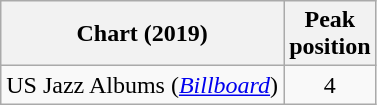<table class="wikitable">
<tr>
<th>Chart (2019)</th>
<th>Peak<br>position</th>
</tr>
<tr>
<td>US Jazz Albums (<em><a href='#'>Billboard</a></em>)</td>
<td align="center">4</td>
</tr>
</table>
